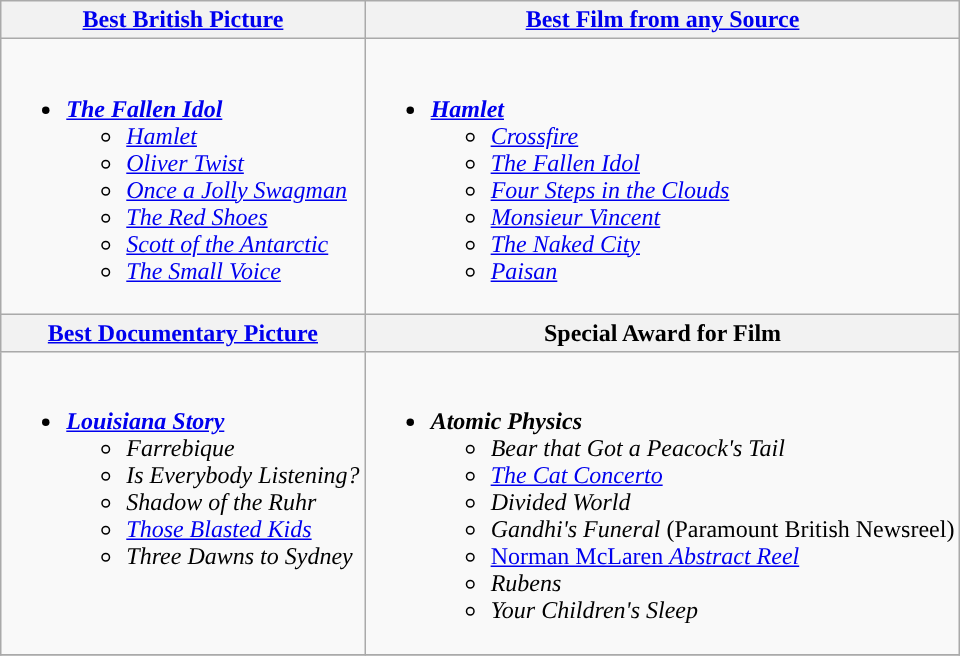<table class="wikitable">
<tr>
<th style="background:"><a href='#'>Best British Picture</a></th>
<th style="background:"><a href='#'>Best Film from any Source</a></th>
</tr>
<tr>
<td valign="top"><br><ul><li><strong><em><a href='#'>The Fallen Idol</a></em></strong><ul><li><em><a href='#'>Hamlet</a></em></li><li><em><a href='#'>Oliver Twist</a></em></li><li><em><a href='#'>Once a Jolly Swagman</a></em></li><li><em><a href='#'>The Red Shoes</a></em></li><li><em><a href='#'>Scott of the Antarctic</a></em></li><li><em><a href='#'>The Small Voice</a></em></li></ul></li></ul></td>
<td valign="top"><br><ul><li><strong><em><a href='#'>Hamlet</a></em></strong><ul><li><em><a href='#'>Crossfire</a></em></li><li><em><a href='#'>The Fallen Idol</a></em></li><li><em><a href='#'>Four Steps in the Clouds</a></em></li><li><em><a href='#'>Monsieur Vincent</a></em></li><li><em><a href='#'>The Naked City</a></em></li><li><em><a href='#'>Paisan</a></em></li></ul></li></ul></td>
</tr>
<tr>
<th style="background:"><a href='#'>Best Documentary Picture</a></th>
<th style="background:">Special Award for Film</th>
</tr>
<tr>
<td valign="top"><br><ul><li><strong><em><a href='#'>Louisiana Story</a></em></strong><ul><li><em>Farrebique</em></li><li><em>Is Everybody Listening?</em></li><li><em>Shadow of the Ruhr</em></li><li><em><a href='#'>Those Blasted Kids</a></em></li><li><em>Three Dawns to Sydney</em></li></ul></li></ul></td>
<td valign="top"><br><ul><li><strong><em>Atomic Physics</em></strong><ul><li><em>Bear that Got a Peacock's Tail</em></li><li><em><a href='#'>The Cat Concerto</a></em></li><li><em>Divided World</em></li><li><em>Gandhi's Funeral</em> (Paramount British Newsreel)</li><li><a href='#'>Norman McLaren <em>Abstract Reel</em></a></li><li><em>Rubens</em></li><li><em>Your Children's Sleep</em></li></ul></li></ul></td>
</tr>
<tr>
</tr>
</table>
